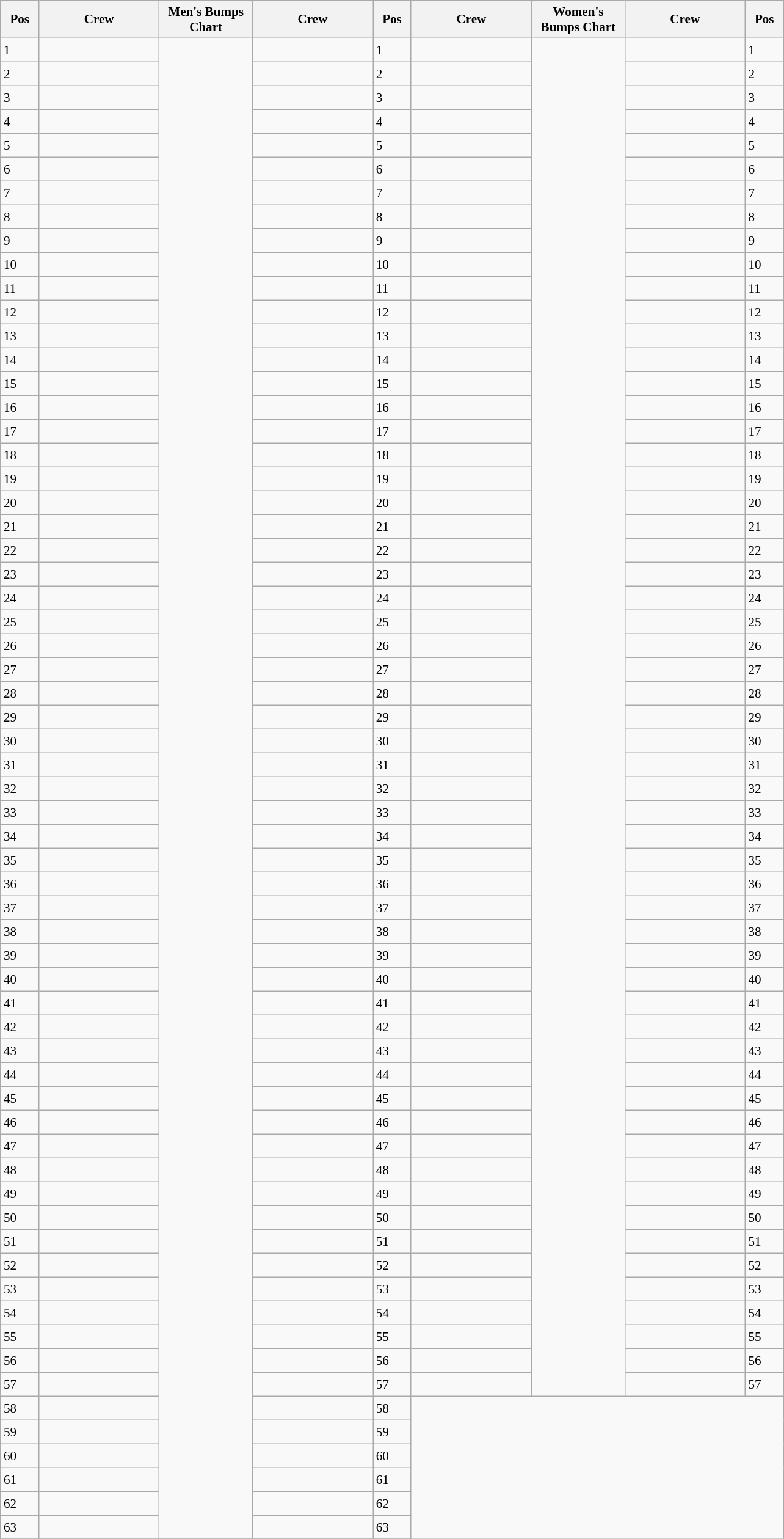<table class="wikitable" style="font-size:88%; white-space:nowrap; margin:0.5em auto">
<tr style="white-space:normal">
<th width=35>Pos</th>
<th width=125>Crew</th>
<th width=95>Men's Bumps Chart</th>
<th width=125>Crew</th>
<th width=35>Pos</th>
<th width=125>Crew</th>
<th width=95>Women's Bumps Chart</th>
<th width=125>Crew</th>
<th width=35>Pos</th>
</tr>
<tr style="height:26px">
<td>1</td>
<td></td>
<td rowspan="63" style="padding:0"></td>
<td></td>
<td>1</td>
<td></td>
<td rowspan="57" style="padding:0"></td>
<td></td>
<td>1</td>
</tr>
<tr style="height:26px">
<td>2</td>
<td></td>
<td></td>
<td>2</td>
<td></td>
<td></td>
<td>2</td>
</tr>
<tr style="height:26px">
<td>3</td>
<td></td>
<td></td>
<td>3</td>
<td></td>
<td></td>
<td>3</td>
</tr>
<tr style="height:26px">
<td>4</td>
<td></td>
<td></td>
<td>4</td>
<td></td>
<td></td>
<td>4</td>
</tr>
<tr style="height:26px">
<td>5</td>
<td></td>
<td></td>
<td>5</td>
<td></td>
<td></td>
<td>5</td>
</tr>
<tr style="height:26px">
<td>6</td>
<td></td>
<td></td>
<td>6</td>
<td></td>
<td></td>
<td>6</td>
</tr>
<tr style="height:26px">
<td>7</td>
<td></td>
<td></td>
<td>7</td>
<td></td>
<td></td>
<td>7</td>
</tr>
<tr style="height:26px">
<td>8</td>
<td></td>
<td></td>
<td>8</td>
<td></td>
<td></td>
<td>8</td>
</tr>
<tr style="height:26px">
<td>9</td>
<td></td>
<td></td>
<td>9</td>
<td></td>
<td></td>
<td>9</td>
</tr>
<tr style="height:26px">
<td>10</td>
<td></td>
<td></td>
<td>10</td>
<td></td>
<td></td>
<td>10</td>
</tr>
<tr style="height:26px">
<td>11</td>
<td></td>
<td></td>
<td>11</td>
<td></td>
<td></td>
<td>11</td>
</tr>
<tr style="height:26px">
<td>12</td>
<td></td>
<td></td>
<td>12</td>
<td></td>
<td></td>
<td>12</td>
</tr>
<tr style="height:26px">
<td>13</td>
<td></td>
<td></td>
<td>13</td>
<td></td>
<td></td>
<td>13</td>
</tr>
<tr style="height:26px">
<td>14</td>
<td></td>
<td></td>
<td>14</td>
<td></td>
<td></td>
<td>14</td>
</tr>
<tr style="height:26px">
<td>15</td>
<td></td>
<td></td>
<td>15</td>
<td></td>
<td></td>
<td>15</td>
</tr>
<tr style="height:26px">
<td>16</td>
<td></td>
<td></td>
<td>16</td>
<td></td>
<td></td>
<td>16</td>
</tr>
<tr style="height:26px">
<td>17</td>
<td></td>
<td></td>
<td>17</td>
<td></td>
<td></td>
<td>17</td>
</tr>
<tr style="height:26px">
<td>18</td>
<td></td>
<td></td>
<td>18</td>
<td></td>
<td></td>
<td>18</td>
</tr>
<tr style="height:26px">
<td>19</td>
<td></td>
<td></td>
<td>19</td>
<td></td>
<td></td>
<td>19</td>
</tr>
<tr style="height:26px">
<td>20</td>
<td></td>
<td></td>
<td>20</td>
<td></td>
<td></td>
<td>20</td>
</tr>
<tr style="height:26px">
<td>21</td>
<td></td>
<td></td>
<td>21</td>
<td></td>
<td></td>
<td>21</td>
</tr>
<tr style="height:26px">
<td>22</td>
<td></td>
<td></td>
<td>22</td>
<td></td>
<td></td>
<td>22</td>
</tr>
<tr style="height:26px">
<td>23</td>
<td></td>
<td></td>
<td>23</td>
<td></td>
<td></td>
<td>23</td>
</tr>
<tr style="height:26px">
<td>24</td>
<td></td>
<td></td>
<td>24</td>
<td></td>
<td></td>
<td>24</td>
</tr>
<tr style="height:26px">
<td>25</td>
<td></td>
<td></td>
<td>25</td>
<td></td>
<td></td>
<td>25</td>
</tr>
<tr style="height:26px">
<td>26</td>
<td></td>
<td></td>
<td>26</td>
<td></td>
<td></td>
<td>26</td>
</tr>
<tr style="height:26px">
<td>27</td>
<td></td>
<td></td>
<td>27</td>
<td></td>
<td></td>
<td>27</td>
</tr>
<tr style="height:26px">
<td>28</td>
<td></td>
<td></td>
<td>28</td>
<td></td>
<td></td>
<td>28</td>
</tr>
<tr style="height:26px">
<td>29</td>
<td></td>
<td></td>
<td>29</td>
<td></td>
<td></td>
<td>29</td>
</tr>
<tr style="height:26px">
<td>30</td>
<td></td>
<td></td>
<td>30</td>
<td></td>
<td></td>
<td>30</td>
</tr>
<tr style="height:26px">
<td>31</td>
<td></td>
<td></td>
<td>31</td>
<td></td>
<td></td>
<td>31</td>
</tr>
<tr style="height:26px">
<td>32</td>
<td></td>
<td></td>
<td>32</td>
<td></td>
<td></td>
<td>32</td>
</tr>
<tr style="height:26px">
<td>33</td>
<td></td>
<td></td>
<td>33</td>
<td></td>
<td></td>
<td>33</td>
</tr>
<tr style="height:26px">
<td>34</td>
<td></td>
<td></td>
<td>34</td>
<td></td>
<td></td>
<td>34</td>
</tr>
<tr style="height:26px">
<td>35</td>
<td></td>
<td></td>
<td>35</td>
<td></td>
<td></td>
<td>35</td>
</tr>
<tr style="height:26px">
<td>36</td>
<td></td>
<td></td>
<td>36</td>
<td></td>
<td></td>
<td>36</td>
</tr>
<tr style="height:26px">
<td>37</td>
<td></td>
<td></td>
<td>37</td>
<td></td>
<td></td>
<td>37</td>
</tr>
<tr style="height:26px">
<td>38</td>
<td></td>
<td></td>
<td>38</td>
<td></td>
<td></td>
<td>38</td>
</tr>
<tr style="height:26px">
<td>39</td>
<td></td>
<td></td>
<td>39</td>
<td></td>
<td></td>
<td>39</td>
</tr>
<tr style="height:26px">
<td>40</td>
<td></td>
<td></td>
<td>40</td>
<td></td>
<td></td>
<td>40</td>
</tr>
<tr style="height:26px">
<td>41</td>
<td></td>
<td></td>
<td>41</td>
<td></td>
<td></td>
<td>41</td>
</tr>
<tr style="height:26px">
<td>42</td>
<td></td>
<td></td>
<td>42</td>
<td></td>
<td></td>
<td>42</td>
</tr>
<tr style="height:26px">
<td>43</td>
<td></td>
<td></td>
<td>43</td>
<td></td>
<td></td>
<td>43</td>
</tr>
<tr style="height:26px">
<td>44</td>
<td></td>
<td></td>
<td>44</td>
<td></td>
<td></td>
<td>44</td>
</tr>
<tr style="height:26px">
<td>45</td>
<td></td>
<td></td>
<td>45</td>
<td></td>
<td></td>
<td>45</td>
</tr>
<tr style="height:26px">
<td>46</td>
<td></td>
<td></td>
<td>46</td>
<td></td>
<td></td>
<td>46</td>
</tr>
<tr style="height:26px">
<td>47</td>
<td></td>
<td></td>
<td>47</td>
<td></td>
<td></td>
<td>47</td>
</tr>
<tr style="height:26px">
<td>48</td>
<td></td>
<td></td>
<td>48</td>
<td></td>
<td></td>
<td>48</td>
</tr>
<tr style="height:26px">
<td>49</td>
<td></td>
<td></td>
<td>49</td>
<td></td>
<td></td>
<td>49</td>
</tr>
<tr style="height:26px">
<td>50</td>
<td></td>
<td></td>
<td>50</td>
<td></td>
<td></td>
<td>50</td>
</tr>
<tr style="height:26px">
<td>51</td>
<td></td>
<td></td>
<td>51</td>
<td></td>
<td></td>
<td>51</td>
</tr>
<tr style="height:26px">
<td>52</td>
<td></td>
<td></td>
<td>52</td>
<td></td>
<td></td>
<td>52</td>
</tr>
<tr style="height:26px">
<td>53</td>
<td></td>
<td></td>
<td>53</td>
<td></td>
<td></td>
<td>53</td>
</tr>
<tr style="height:26px">
<td>54</td>
<td></td>
<td></td>
<td>54</td>
<td></td>
<td></td>
<td>54</td>
</tr>
<tr style="height:26px">
<td>55</td>
<td></td>
<td></td>
<td>55</td>
<td></td>
<td></td>
<td>55</td>
</tr>
<tr style="height:26px">
<td>56</td>
<td></td>
<td></td>
<td>56</td>
<td></td>
<td></td>
<td>56</td>
</tr>
<tr style="height:26px">
<td>57</td>
<td></td>
<td></td>
<td>57</td>
<td></td>
<td></td>
<td>57</td>
</tr>
<tr style="height:26px">
<td>58</td>
<td></td>
<td></td>
<td>58</td>
<td colspan="4" rowspan="28"> </td>
</tr>
<tr style="height:26px">
<td>59</td>
<td></td>
<td></td>
<td>59</td>
</tr>
<tr style="height:26px">
<td>60</td>
<td></td>
<td></td>
<td>60</td>
</tr>
<tr style="height:26px">
<td>61</td>
<td></td>
<td></td>
<td>61</td>
</tr>
<tr style="height:26px">
<td>62</td>
<td></td>
<td></td>
<td>62</td>
</tr>
<tr style="height:26px">
<td>63</td>
<td></td>
<td></td>
<td>63</td>
</tr>
<tr>
</tr>
</table>
